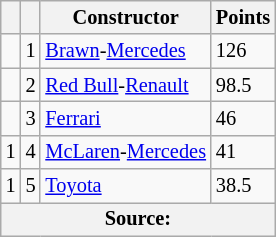<table class="wikitable" style="font-size: 85%;">
<tr>
<th></th>
<th></th>
<th>Constructor</th>
<th>Points</th>
</tr>
<tr>
<td></td>
<td align="center">1</td>
<td> <a href='#'>Brawn</a>-<a href='#'>Mercedes</a></td>
<td>126</td>
</tr>
<tr>
<td></td>
<td align="center">2</td>
<td> <a href='#'>Red Bull</a>-<a href='#'>Renault</a></td>
<td>98.5</td>
</tr>
<tr>
<td></td>
<td align="center">3</td>
<td> <a href='#'>Ferrari</a></td>
<td>46</td>
</tr>
<tr>
<td> 1</td>
<td align="center">4</td>
<td> <a href='#'>McLaren</a>-<a href='#'>Mercedes</a></td>
<td>41</td>
</tr>
<tr>
<td> 1</td>
<td align="center">5</td>
<td> <a href='#'>Toyota</a></td>
<td>38.5</td>
</tr>
<tr>
<th colspan=4>Source: </th>
</tr>
</table>
